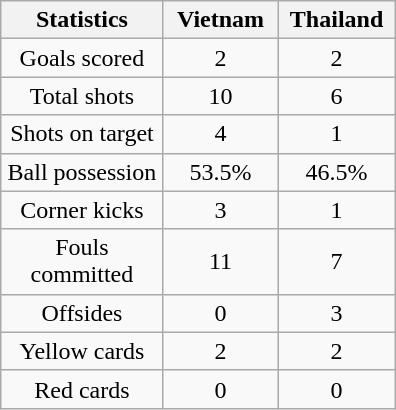<table class="wikitable" style="text-align:center;margin: auto">
<tr>
<th scope=col width=100>Statistics</th>
<th scope=col width=70>Vietnam</th>
<th scope=col width=70>Thailand</th>
</tr>
<tr>
<td>Goals scored</td>
<td>2</td>
<td>2</td>
</tr>
<tr>
<td>Total shots</td>
<td>10</td>
<td>6</td>
</tr>
<tr>
<td>Shots on target</td>
<td>4</td>
<td>1</td>
</tr>
<tr>
<td>Ball possession</td>
<td>53.5%</td>
<td>46.5%</td>
</tr>
<tr>
<td>Corner kicks</td>
<td>3</td>
<td>1</td>
</tr>
<tr>
<td>Fouls committed</td>
<td>11</td>
<td>7</td>
</tr>
<tr>
<td>Offsides</td>
<td>0</td>
<td>3</td>
</tr>
<tr>
<td>Yellow cards</td>
<td>2</td>
<td>2</td>
</tr>
<tr>
<td>Red cards</td>
<td>0</td>
<td>0</td>
</tr>
</table>
